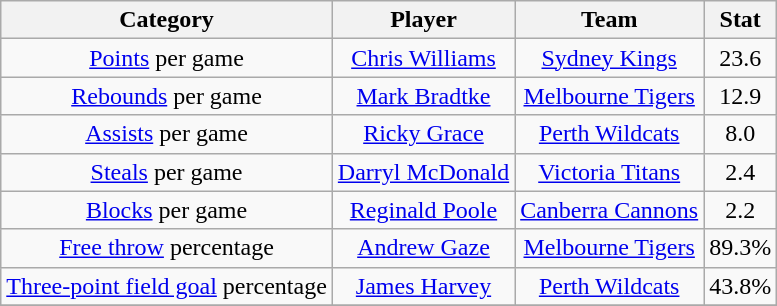<table class="wikitable" style="text-align:center">
<tr>
<th>Category</th>
<th>Player</th>
<th>Team</th>
<th>Stat</th>
</tr>
<tr>
<td><a href='#'>Points</a> per game</td>
<td><a href='#'>Chris Williams</a></td>
<td><a href='#'>Sydney Kings</a></td>
<td>23.6</td>
</tr>
<tr>
<td><a href='#'>Rebounds</a> per game</td>
<td><a href='#'>Mark Bradtke</a></td>
<td><a href='#'>Melbourne Tigers</a></td>
<td>12.9</td>
</tr>
<tr>
<td><a href='#'>Assists</a> per game</td>
<td><a href='#'>Ricky Grace</a></td>
<td><a href='#'>Perth Wildcats</a></td>
<td>8.0</td>
</tr>
<tr>
<td><a href='#'>Steals</a> per game</td>
<td><a href='#'>Darryl McDonald</a></td>
<td><a href='#'>Victoria Titans</a></td>
<td>2.4</td>
</tr>
<tr>
<td><a href='#'>Blocks</a> per game</td>
<td><a href='#'>Reginald Poole</a></td>
<td><a href='#'>Canberra Cannons</a></td>
<td>2.2</td>
</tr>
<tr>
<td><a href='#'>Free throw</a> percentage</td>
<td><a href='#'>Andrew Gaze</a></td>
<td><a href='#'>Melbourne Tigers</a></td>
<td>89.3%</td>
</tr>
<tr>
<td><a href='#'>Three-point field goal</a> percentage</td>
<td><a href='#'>James Harvey</a></td>
<td><a href='#'>Perth Wildcats</a></td>
<td>43.8%</td>
</tr>
<tr>
</tr>
</table>
